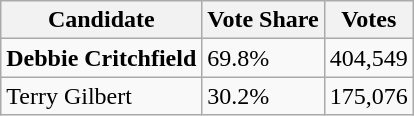<table class="wikitable">
<tr>
<th>Candidate</th>
<th>Vote Share</th>
<th>Votes</th>
</tr>
<tr>
<td><strong>Debbie Critchfield</strong></td>
<td>69.8%</td>
<td>404,549</td>
</tr>
<tr>
<td>Terry Gilbert</td>
<td>30.2%</td>
<td>175,076</td>
</tr>
</table>
